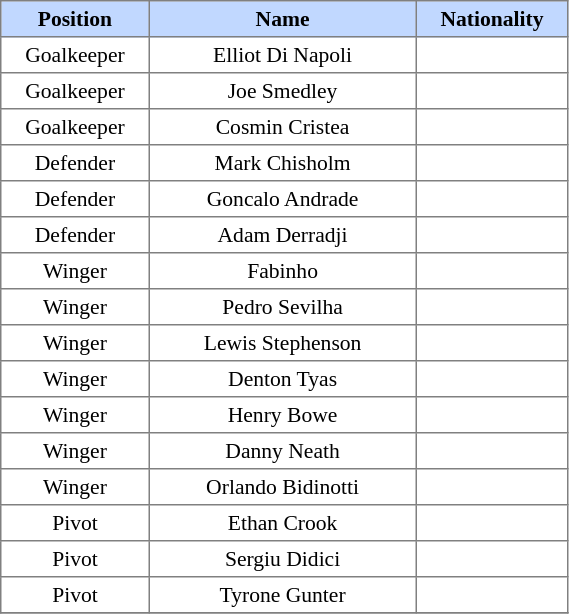<table border="1" style="border-collapse:collapse; font-size:90%;" cellpadding="3" cellspacing="0" width="30%">
<tr bgcolor=#C1D8FF>
<th width="5%">Position</th>
<th width="20%">Name</th>
<th width="5%">Nationality</th>
</tr>
<tr align="center">
<td>Goalkeeper</td>
<td>Elliot Di Napoli</td>
<td></td>
</tr>
<tr align="center">
<td>Goalkeeper</td>
<td>Joe Smedley</td>
<td></td>
</tr>
<tr align="center">
<td>Goalkeeper</td>
<td>Cosmin Cristea</td>
<td></td>
</tr>
<tr align="center">
<td>Defender</td>
<td>Mark Chisholm</td>
<td></td>
</tr>
<tr align="center">
<td>Defender</td>
<td>Goncalo Andrade</td>
<td></td>
</tr>
<tr align="center">
<td>Defender</td>
<td>Adam Derradji</td>
<td></td>
</tr>
<tr align="center">
<td>Winger</td>
<td>Fabinho</td>
<td></td>
</tr>
<tr align="center">
<td>Winger</td>
<td>Pedro Sevilha</td>
<td></td>
</tr>
<tr align="center">
<td>Winger</td>
<td>Lewis Stephenson</td>
<td></td>
</tr>
<tr align="center">
<td>Winger</td>
<td>Denton Tyas</td>
<td></td>
</tr>
<tr align="center">
<td>Winger</td>
<td>Henry Bowe</td>
<td></td>
</tr>
<tr align="center">
<td>Winger</td>
<td>Danny Neath</td>
<td></td>
</tr>
<tr align="center">
<td>Winger</td>
<td>Orlando Bidinotti</td>
<td></td>
</tr>
<tr align="center">
<td>Pivot</td>
<td>Ethan Crook</td>
<td></td>
</tr>
<tr align="center">
<td>Pivot</td>
<td>Sergiu Didici</td>
<td></td>
</tr>
<tr align="center">
<td>Pivot</td>
<td>Tyrone Gunter</td>
<td></td>
</tr>
<tr align="center">
</tr>
</table>
